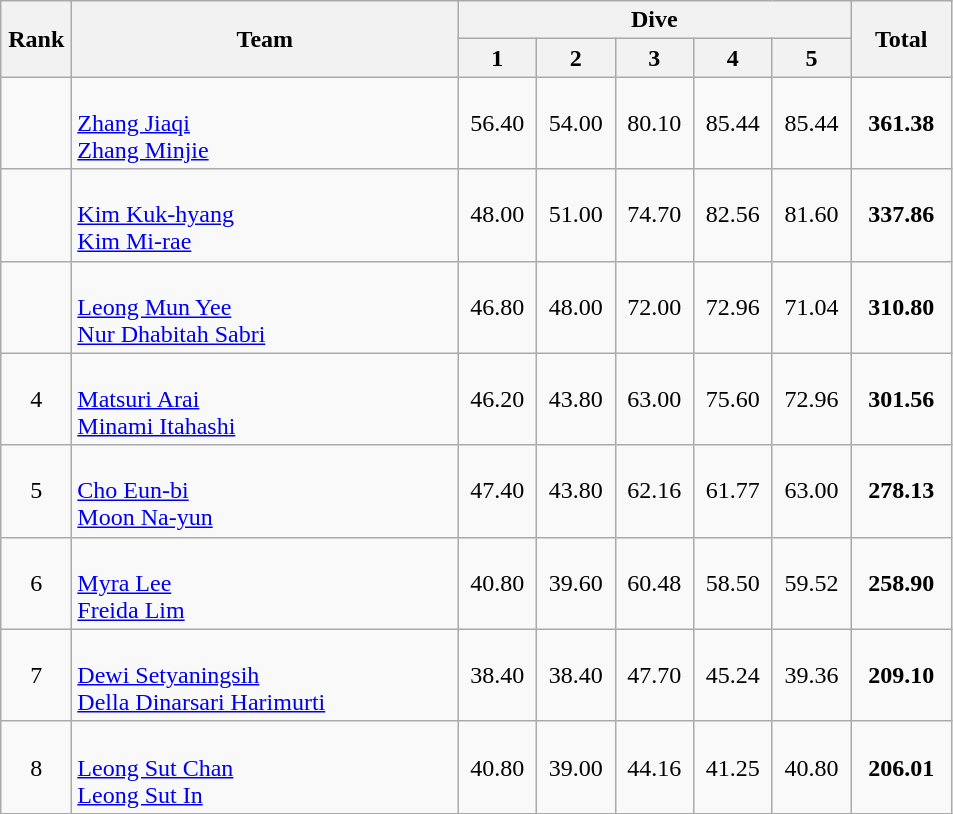<table class=wikitable style="text-align:center">
<tr>
<th rowspan="2" width=40>Rank</th>
<th rowspan="2" width=250>Team</th>
<th colspan="5">Dive</th>
<th rowspan="2" width=60>Total</th>
</tr>
<tr>
<th width=45>1</th>
<th width=45>2</th>
<th width=45>3</th>
<th width=45>4</th>
<th width=45>5</th>
</tr>
<tr>
<td></td>
<td align=left><br><a href='#'>Zhang Jiaqi</a><br><a href='#'>Zhang Minjie</a></td>
<td>56.40</td>
<td>54.00</td>
<td>80.10</td>
<td>85.44</td>
<td>85.44</td>
<td><strong>361.38</strong></td>
</tr>
<tr>
<td></td>
<td align=left><br><a href='#'>Kim Kuk-hyang</a><br><a href='#'>Kim Mi-rae</a></td>
<td>48.00</td>
<td>51.00</td>
<td>74.70</td>
<td>82.56</td>
<td>81.60</td>
<td><strong>337.86</strong></td>
</tr>
<tr>
<td></td>
<td align=left><br><a href='#'>Leong Mun Yee</a><br><a href='#'>Nur Dhabitah Sabri</a></td>
<td>46.80</td>
<td>48.00</td>
<td>72.00</td>
<td>72.96</td>
<td>71.04</td>
<td><strong>310.80</strong></td>
</tr>
<tr>
<td>4</td>
<td align=left><br><a href='#'>Matsuri Arai</a><br><a href='#'>Minami Itahashi</a></td>
<td>46.20</td>
<td>43.80</td>
<td>63.00</td>
<td>75.60</td>
<td>72.96</td>
<td><strong>301.56</strong></td>
</tr>
<tr>
<td>5</td>
<td align=left><br><a href='#'>Cho Eun-bi</a><br><a href='#'>Moon Na-yun</a></td>
<td>47.40</td>
<td>43.80</td>
<td>62.16</td>
<td>61.77</td>
<td>63.00</td>
<td><strong>278.13</strong></td>
</tr>
<tr>
<td>6</td>
<td align=left><br><a href='#'>Myra Lee</a><br><a href='#'>Freida Lim</a></td>
<td>40.80</td>
<td>39.60</td>
<td>60.48</td>
<td>58.50</td>
<td>59.52</td>
<td><strong>258.90</strong></td>
</tr>
<tr>
<td>7</td>
<td align=left><br><a href='#'>Dewi Setyaningsih</a><br><a href='#'>Della Dinarsari Harimurti</a></td>
<td>38.40</td>
<td>38.40</td>
<td>47.70</td>
<td>45.24</td>
<td>39.36</td>
<td><strong>209.10</strong></td>
</tr>
<tr>
<td>8</td>
<td align=left><br><a href='#'>Leong Sut Chan</a><br><a href='#'>Leong Sut In</a></td>
<td>40.80</td>
<td>39.00</td>
<td>44.16</td>
<td>41.25</td>
<td>40.80</td>
<td><strong>206.01</strong></td>
</tr>
</table>
